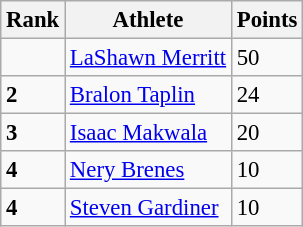<table class="wikitable" style="border-collapse: collapse; font-size: 95%;">
<tr>
<th>Rank</th>
<th>Athlete</th>
<th>Points</th>
</tr>
<tr>
<td></td>
<td><a href='#'>LaShawn Merritt</a></td>
<td>50</td>
</tr>
<tr>
<td><strong>2</strong></td>
<td><a href='#'>Bralon Taplin</a></td>
<td>24</td>
</tr>
<tr>
<td><strong>3</strong></td>
<td><a href='#'>Isaac Makwala</a></td>
<td>20</td>
</tr>
<tr>
<td><strong>4</strong></td>
<td><a href='#'>Nery Brenes</a></td>
<td>10</td>
</tr>
<tr>
<td><strong>4</strong></td>
<td><a href='#'>Steven Gardiner</a></td>
<td>10</td>
</tr>
</table>
